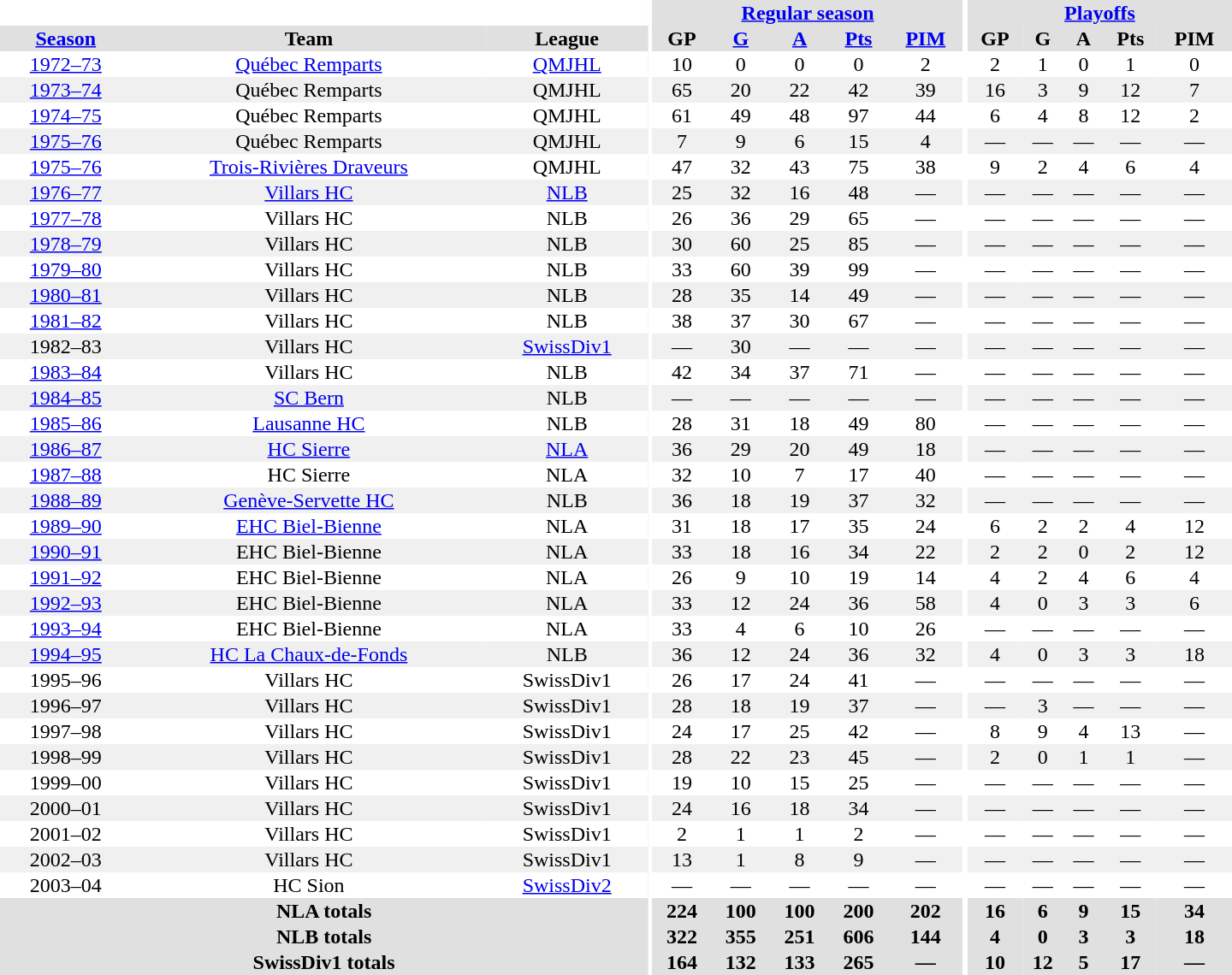<table border="0" cellpadding="1" cellspacing="0" style="text-align:center; width:60em">
<tr bgcolor="#e0e0e0">
<th colspan="3" bgcolor="#ffffff"></th>
<th rowspan="99" bgcolor="#ffffff"></th>
<th colspan="5"><a href='#'>Regular season</a></th>
<th rowspan="99" bgcolor="#ffffff"></th>
<th colspan="5"><a href='#'>Playoffs</a></th>
</tr>
<tr bgcolor="#e0e0e0">
<th><a href='#'>Season</a></th>
<th>Team</th>
<th>League</th>
<th>GP</th>
<th><a href='#'>G</a></th>
<th><a href='#'>A</a></th>
<th><a href='#'>Pts</a></th>
<th><a href='#'>PIM</a></th>
<th>GP</th>
<th>G</th>
<th>A</th>
<th>Pts</th>
<th>PIM</th>
</tr>
<tr>
<td><a href='#'>1972–73</a></td>
<td><a href='#'>Québec Remparts</a></td>
<td><a href='#'>QMJHL</a></td>
<td>10</td>
<td>0</td>
<td>0</td>
<td>0</td>
<td>2</td>
<td>2</td>
<td>1</td>
<td>0</td>
<td>1</td>
<td>0</td>
</tr>
<tr bgcolor="#f0f0f0">
<td><a href='#'>1973–74</a></td>
<td>Québec Remparts</td>
<td>QMJHL</td>
<td>65</td>
<td>20</td>
<td>22</td>
<td>42</td>
<td>39</td>
<td>16</td>
<td>3</td>
<td>9</td>
<td>12</td>
<td>7</td>
</tr>
<tr>
<td><a href='#'>1974–75</a></td>
<td>Québec Remparts</td>
<td>QMJHL</td>
<td>61</td>
<td>49</td>
<td>48</td>
<td>97</td>
<td>44</td>
<td>6</td>
<td>4</td>
<td>8</td>
<td>12</td>
<td>2</td>
</tr>
<tr bgcolor="#f0f0f0">
<td><a href='#'>1975–76</a></td>
<td>Québec Remparts</td>
<td>QMJHL</td>
<td>7</td>
<td>9</td>
<td>6</td>
<td>15</td>
<td>4</td>
<td>—</td>
<td>—</td>
<td>—</td>
<td>—</td>
<td>—</td>
</tr>
<tr>
<td><a href='#'>1975–76</a></td>
<td><a href='#'>Trois-Rivières Draveurs</a></td>
<td>QMJHL</td>
<td>47</td>
<td>32</td>
<td>43</td>
<td>75</td>
<td>38</td>
<td>9</td>
<td>2</td>
<td>4</td>
<td>6</td>
<td>4</td>
</tr>
<tr bgcolor="#f0f0f0">
<td><a href='#'>1976–77</a></td>
<td><a href='#'>Villars HC</a></td>
<td><a href='#'>NLB</a></td>
<td>25</td>
<td>32</td>
<td>16</td>
<td>48</td>
<td>—</td>
<td>—</td>
<td>—</td>
<td>—</td>
<td>—</td>
<td>—</td>
</tr>
<tr>
<td><a href='#'>1977–78</a></td>
<td>Villars HC</td>
<td>NLB</td>
<td>26</td>
<td>36</td>
<td>29</td>
<td>65</td>
<td>—</td>
<td>—</td>
<td>—</td>
<td>—</td>
<td>—</td>
<td>—</td>
</tr>
<tr bgcolor="#f0f0f0">
<td><a href='#'>1978–79</a></td>
<td>Villars HC</td>
<td>NLB</td>
<td>30</td>
<td>60</td>
<td>25</td>
<td>85</td>
<td>—</td>
<td>—</td>
<td>—</td>
<td>—</td>
<td>—</td>
<td>—</td>
</tr>
<tr>
<td><a href='#'>1979–80</a></td>
<td>Villars HC</td>
<td>NLB</td>
<td>33</td>
<td>60</td>
<td>39</td>
<td>99</td>
<td>—</td>
<td>—</td>
<td>—</td>
<td>—</td>
<td>—</td>
<td>—</td>
</tr>
<tr bgcolor="#f0f0f0">
<td><a href='#'>1980–81</a></td>
<td>Villars HC</td>
<td>NLB</td>
<td>28</td>
<td>35</td>
<td>14</td>
<td>49</td>
<td>—</td>
<td>—</td>
<td>—</td>
<td>—</td>
<td>—</td>
<td>—</td>
</tr>
<tr>
<td><a href='#'>1981–82</a></td>
<td>Villars HC</td>
<td>NLB</td>
<td>38</td>
<td>37</td>
<td>30</td>
<td>67</td>
<td>—</td>
<td>—</td>
<td>—</td>
<td>—</td>
<td>—</td>
<td>—</td>
</tr>
<tr bgcolor="#f0f0f0">
<td>1982–83</td>
<td>Villars HC</td>
<td><a href='#'>SwissDiv1</a></td>
<td>—</td>
<td>30</td>
<td>—</td>
<td>—</td>
<td>—</td>
<td>—</td>
<td>—</td>
<td>—</td>
<td>—</td>
<td>—</td>
</tr>
<tr>
<td><a href='#'>1983–84</a></td>
<td>Villars HC</td>
<td>NLB</td>
<td>42</td>
<td>34</td>
<td>37</td>
<td>71</td>
<td>—</td>
<td>—</td>
<td>—</td>
<td>—</td>
<td>—</td>
<td>—</td>
</tr>
<tr bgcolor="#f0f0f0">
<td><a href='#'>1984–85</a></td>
<td><a href='#'>SC Bern</a></td>
<td>NLB</td>
<td>—</td>
<td>—</td>
<td>—</td>
<td>—</td>
<td>—</td>
<td>—</td>
<td>—</td>
<td>—</td>
<td>—</td>
<td>—</td>
</tr>
<tr>
<td><a href='#'>1985–86</a></td>
<td><a href='#'>Lausanne HC</a></td>
<td>NLB</td>
<td>28</td>
<td>31</td>
<td>18</td>
<td>49</td>
<td>80</td>
<td>—</td>
<td>—</td>
<td>—</td>
<td>—</td>
<td>—</td>
</tr>
<tr bgcolor="#f0f0f0">
<td><a href='#'>1986–87</a></td>
<td><a href='#'>HC Sierre</a></td>
<td><a href='#'>NLA</a></td>
<td>36</td>
<td>29</td>
<td>20</td>
<td>49</td>
<td>18</td>
<td>—</td>
<td>—</td>
<td>—</td>
<td>—</td>
<td>—</td>
</tr>
<tr>
<td><a href='#'>1987–88</a></td>
<td>HC Sierre</td>
<td>NLA</td>
<td>32</td>
<td>10</td>
<td>7</td>
<td>17</td>
<td>40</td>
<td>—</td>
<td>—</td>
<td>—</td>
<td>—</td>
<td>—</td>
</tr>
<tr bgcolor="#f0f0f0">
<td><a href='#'>1988–89</a></td>
<td><a href='#'>Genève-Servette HC</a></td>
<td>NLB</td>
<td>36</td>
<td>18</td>
<td>19</td>
<td>37</td>
<td>32</td>
<td>—</td>
<td>—</td>
<td>—</td>
<td>—</td>
<td>—</td>
</tr>
<tr>
<td><a href='#'>1989–90</a></td>
<td><a href='#'>EHC Biel-Bienne</a></td>
<td>NLA</td>
<td>31</td>
<td>18</td>
<td>17</td>
<td>35</td>
<td>24</td>
<td>6</td>
<td>2</td>
<td>2</td>
<td>4</td>
<td>12</td>
</tr>
<tr bgcolor="#f0f0f0">
<td><a href='#'>1990–91</a></td>
<td>EHC Biel-Bienne</td>
<td>NLA</td>
<td>33</td>
<td>18</td>
<td>16</td>
<td>34</td>
<td>22</td>
<td>2</td>
<td>2</td>
<td>0</td>
<td>2</td>
<td>12</td>
</tr>
<tr>
<td><a href='#'>1991–92</a></td>
<td>EHC Biel-Bienne</td>
<td>NLA</td>
<td>26</td>
<td>9</td>
<td>10</td>
<td>19</td>
<td>14</td>
<td>4</td>
<td>2</td>
<td>4</td>
<td>6</td>
<td>4</td>
</tr>
<tr bgcolor="#f0f0f0">
<td><a href='#'>1992–93</a></td>
<td>EHC Biel-Bienne</td>
<td>NLA</td>
<td>33</td>
<td>12</td>
<td>24</td>
<td>36</td>
<td>58</td>
<td>4</td>
<td>0</td>
<td>3</td>
<td>3</td>
<td>6</td>
</tr>
<tr>
<td><a href='#'>1993–94</a></td>
<td>EHC Biel-Bienne</td>
<td>NLA</td>
<td>33</td>
<td>4</td>
<td>6</td>
<td>10</td>
<td>26</td>
<td>—</td>
<td>—</td>
<td>—</td>
<td>—</td>
<td>—</td>
</tr>
<tr bgcolor="#f0f0f0">
<td><a href='#'>1994–95</a></td>
<td><a href='#'>HC La Chaux-de-Fonds</a></td>
<td>NLB</td>
<td>36</td>
<td>12</td>
<td>24</td>
<td>36</td>
<td>32</td>
<td>4</td>
<td>0</td>
<td>3</td>
<td>3</td>
<td>18</td>
</tr>
<tr>
<td>1995–96</td>
<td>Villars HC</td>
<td>SwissDiv1</td>
<td>26</td>
<td>17</td>
<td>24</td>
<td>41</td>
<td>—</td>
<td>—</td>
<td>—</td>
<td>—</td>
<td>—</td>
<td>—</td>
</tr>
<tr bgcolor="#f0f0f0">
<td>1996–97</td>
<td>Villars HC</td>
<td>SwissDiv1</td>
<td>28</td>
<td>18</td>
<td>19</td>
<td>37</td>
<td>—</td>
<td>—</td>
<td>3</td>
<td>—</td>
<td>—</td>
<td>—</td>
</tr>
<tr>
<td>1997–98</td>
<td>Villars HC</td>
<td>SwissDiv1</td>
<td>24</td>
<td>17</td>
<td>25</td>
<td>42</td>
<td>—</td>
<td>8</td>
<td>9</td>
<td>4</td>
<td>13</td>
<td>—</td>
</tr>
<tr bgcolor="#f0f0f0">
<td>1998–99</td>
<td>Villars HC</td>
<td>SwissDiv1</td>
<td>28</td>
<td>22</td>
<td>23</td>
<td>45</td>
<td>—</td>
<td>2</td>
<td>0</td>
<td>1</td>
<td>1</td>
<td>—</td>
</tr>
<tr>
<td>1999–00</td>
<td>Villars HC</td>
<td>SwissDiv1</td>
<td>19</td>
<td>10</td>
<td>15</td>
<td>25</td>
<td>—</td>
<td>—</td>
<td>—</td>
<td>—</td>
<td>—</td>
<td>—</td>
</tr>
<tr bgcolor="#f0f0f0">
<td>2000–01</td>
<td>Villars HC</td>
<td>SwissDiv1</td>
<td>24</td>
<td>16</td>
<td>18</td>
<td>34</td>
<td>—</td>
<td>—</td>
<td>—</td>
<td>—</td>
<td>—</td>
<td>—</td>
</tr>
<tr>
<td>2001–02</td>
<td>Villars HC</td>
<td>SwissDiv1</td>
<td>2</td>
<td>1</td>
<td>1</td>
<td>2</td>
<td>—</td>
<td>—</td>
<td>—</td>
<td>—</td>
<td>—</td>
<td>—</td>
</tr>
<tr bgcolor="#f0f0f0">
<td>2002–03</td>
<td>Villars HC</td>
<td>SwissDiv1</td>
<td>13</td>
<td>1</td>
<td>8</td>
<td>9</td>
<td>—</td>
<td>—</td>
<td>—</td>
<td>—</td>
<td>—</td>
<td>—</td>
</tr>
<tr>
<td>2003–04</td>
<td>HC Sion</td>
<td><a href='#'>SwissDiv2</a></td>
<td>—</td>
<td>—</td>
<td>—</td>
<td>—</td>
<td>—</td>
<td>—</td>
<td>—</td>
<td>—</td>
<td>—</td>
<td>—</td>
</tr>
<tr>
</tr>
<tr ALIGN="center" bgcolor="#e0e0e0">
<th colspan="3">NLA totals</th>
<th ALIGN="center">224</th>
<th ALIGN="center">100</th>
<th ALIGN="center">100</th>
<th ALIGN="center">200</th>
<th ALIGN="center">202</th>
<th ALIGN="center">16</th>
<th ALIGN="center">6</th>
<th ALIGN="center">9</th>
<th ALIGN="center">15</th>
<th ALIGN="center">34</th>
</tr>
<tr>
</tr>
<tr ALIGN="center" bgcolor="#e0e0e0">
<th colspan="3">NLB totals</th>
<th ALIGN="center">322</th>
<th ALIGN="center">355</th>
<th ALIGN="center">251</th>
<th ALIGN="center">606</th>
<th ALIGN="center">144</th>
<th ALIGN="center">4</th>
<th ALIGN="center">0</th>
<th ALIGN="center">3</th>
<th ALIGN="center">3</th>
<th ALIGN="center">18</th>
</tr>
<tr>
</tr>
<tr ALIGN="center" bgcolor="#e0e0e0">
<th colspan="3">SwissDiv1 totals</th>
<th ALIGN="center">164</th>
<th ALIGN="center">132</th>
<th ALIGN="center">133</th>
<th ALIGN="center">265</th>
<th ALIGN="center">—</th>
<th ALIGN="center">10</th>
<th ALIGN="center">12</th>
<th ALIGN="center">5</th>
<th ALIGN="center">17</th>
<th ALIGN="center">—</th>
</tr>
</table>
